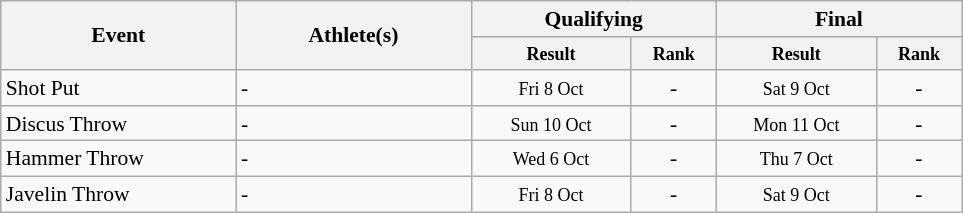<table class=wikitable style="font-size:90%">
<tr>
<th rowspan="2" width=150>Event</th>
<th rowspan="2" width=150>Athlete(s)</th>
<th colspan="2" width=150>Qualifying</th>
<th colspan="2" width=150>Final</th>
</tr>
<tr>
<th style="line-height:1em" width=100><small>Result</small></th>
<th style="line-height:1em" width=50><small>Rank</small></th>
<th style="line-height:1em" width=100><small>Result</small></th>
<th style="line-height:1em" width=50><small>Rank</small></th>
</tr>
<tr>
<td>Shot Put</td>
<td>-</td>
<td align="center"><small>Fri 8 Oct</small></td>
<td align="center">-</td>
<td align="center"><small>Sat 9 Oct</small></td>
<td align="center">-</td>
</tr>
<tr>
<td>Discus Throw</td>
<td>-</td>
<td align="center"><small>Sun 10 Oct</small></td>
<td align="center">-</td>
<td align="center"><small>Mon 11 Oct</small></td>
<td align="center">-</td>
</tr>
<tr>
<td>Hammer Throw</td>
<td>-</td>
<td align="center"><small>Wed 6 Oct</small></td>
<td align="center">-</td>
<td align="center"><small>Thu 7 Oct</small></td>
<td align="center">-</td>
</tr>
<tr>
<td>Javelin Throw</td>
<td>-</td>
<td align="center"><small>Fri 8 Oct</small></td>
<td align="center">-</td>
<td align="center"><small>Sat 9 Oct</small></td>
<td align="center">-</td>
</tr>
</table>
